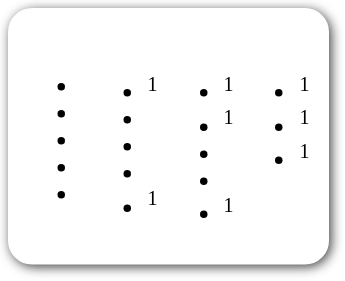<table style=" border-radius:1em; box-shadow: 0.1em 0.1em 0.5em rgba(0,0,0,0.75); background-color: white; border: 1px solid white; padding: 5px;">
<tr style="vertical-align:top;">
<td><br><ul><li></li><li></li><li></li><li></li><li></li></ul></td>
<td valign="top"><br><ul><li><sup>1</sup></li><li></li><li></li><li></li><li><sup>1</sup></li></ul></td>
<td valign="top"><br><ul><li><sup>1</sup></li><li><sup>1</sup></li><li></li><li></li><li><sup>1</sup></li></ul></td>
<td valign="top"><br><ul><li><sup>1</sup></li><li><sup>1</sup></li><li><sup>1</sup></li></ul></td>
<td></td>
</tr>
</table>
